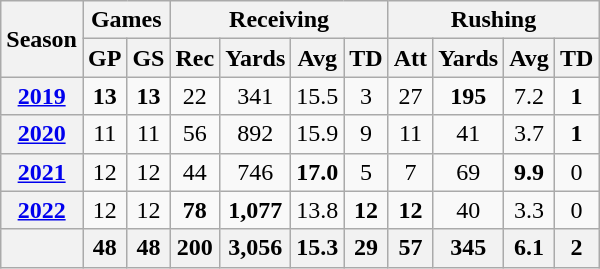<table class="wikitable" style="text-align:center;">
<tr>
<th rowspan="2">Season</th>
<th colspan="2">Games</th>
<th colspan="4">Receiving</th>
<th colspan="4">Rushing</th>
</tr>
<tr>
<th>GP</th>
<th>GS</th>
<th>Rec</th>
<th>Yards</th>
<th>Avg</th>
<th>TD</th>
<th>Att</th>
<th>Yards</th>
<th>Avg</th>
<th>TD</th>
</tr>
<tr>
<th><a href='#'>2019</a></th>
<td><strong>13</strong></td>
<td><strong>13</strong></td>
<td>22</td>
<td>341</td>
<td>15.5</td>
<td>3</td>
<td>27</td>
<td><strong>195</strong></td>
<td>7.2</td>
<td><strong>1</strong></td>
</tr>
<tr>
<th><a href='#'>2020</a></th>
<td>11</td>
<td>11</td>
<td>56</td>
<td>892</td>
<td>15.9</td>
<td>9</td>
<td>11</td>
<td>41</td>
<td>3.7</td>
<td><strong>1</strong></td>
</tr>
<tr>
<th><a href='#'>2021</a></th>
<td>12</td>
<td>12</td>
<td>44</td>
<td>746</td>
<td><strong>17.0</strong></td>
<td>5</td>
<td>7</td>
<td>69</td>
<td><strong>9.9</strong></td>
<td>0</td>
</tr>
<tr>
<th><a href='#'>2022</a></th>
<td>12</td>
<td>12</td>
<td><strong>78</strong></td>
<td><strong>1,077</strong></td>
<td>13.8</td>
<td><strong>12</strong></td>
<td><strong>12</strong></td>
<td>40</td>
<td>3.3</td>
<td>0</td>
</tr>
<tr>
<th></th>
<th>48</th>
<th>48</th>
<th>200</th>
<th>3,056</th>
<th>15.3</th>
<th>29</th>
<th>57</th>
<th>345</th>
<th>6.1</th>
<th>2</th>
</tr>
</table>
